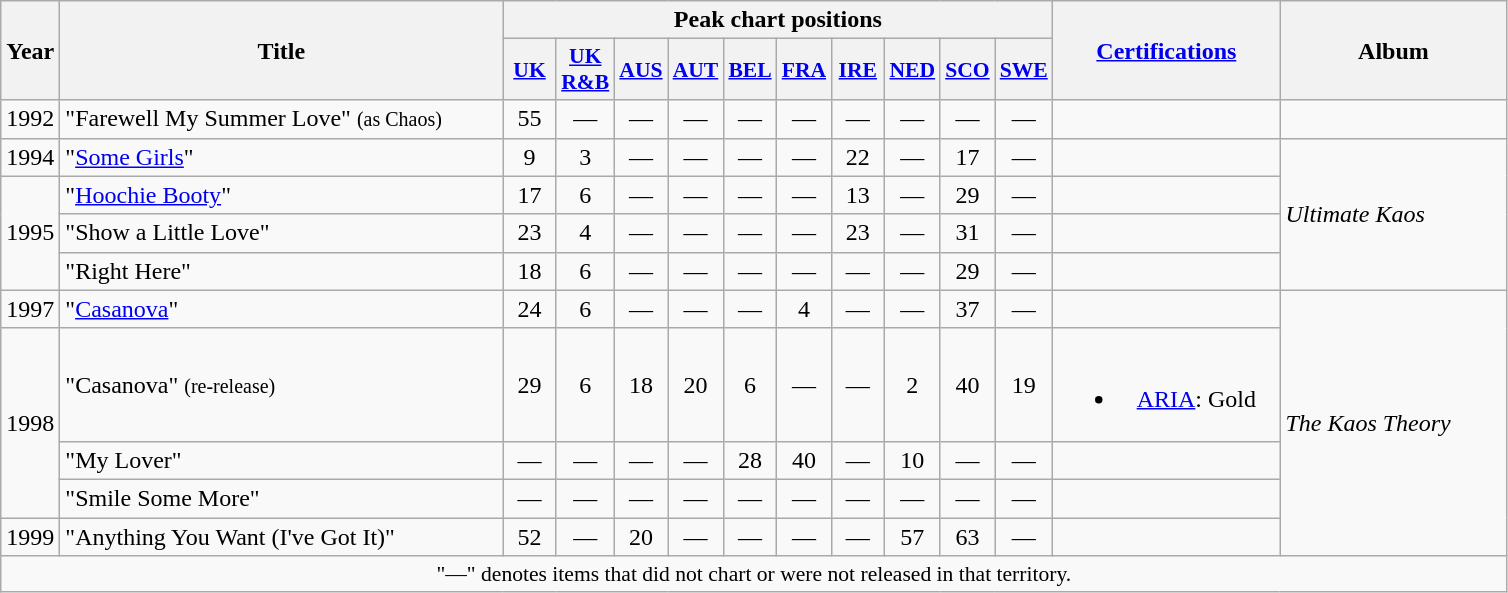<table class="wikitable" style="text-align:center;">
<tr>
<th rowspan="2" style="width:2em;">Year</th>
<th rowspan="2" style="width:18em;">Title</th>
<th colspan="10">Peak chart positions</th>
<th rowspan="2" style="width:9em;"><a href='#'>Certifications</a></th>
<th rowspan="2" style="width:9em;">Album</th>
</tr>
<tr>
<th style="width:2em;font-size:90%;"><a href='#'>UK</a><br></th>
<th style="width:2em;font-size:90%;"><a href='#'>UK<br>R&B</a><br></th>
<th style="width:2em;font-size:90%;"><a href='#'>AUS</a><br></th>
<th style="width:2em;font-size:90%;"><a href='#'>AUT</a><br></th>
<th style="width:2em;font-size:90%;"><a href='#'>BEL</a><br></th>
<th style="width:2em;font-size:90%;"><a href='#'>FRA</a><br></th>
<th style="width:2em;font-size:90%;"><a href='#'>IRE</a><br></th>
<th style="width:2em;font-size:90%;"><a href='#'>NED</a><br></th>
<th style="width:2em;font-size:90%;"><a href='#'>SCO</a><br></th>
<th style="width:2em;font-size:90%;"><a href='#'>SWE</a><br></th>
</tr>
<tr>
<td>1992</td>
<td style="text-align:left;">"Farewell My Summer Love" <small>(as Chaos)</small></td>
<td>55</td>
<td>—</td>
<td>—</td>
<td>—</td>
<td>—</td>
<td>—</td>
<td>—</td>
<td>—</td>
<td>—</td>
<td>—</td>
<td></td>
<td></td>
</tr>
<tr>
<td>1994</td>
<td style="text-align:left;">"<a href='#'>Some Girls</a>"</td>
<td>9</td>
<td>3</td>
<td>—</td>
<td>—</td>
<td>—</td>
<td>—</td>
<td>22</td>
<td>—</td>
<td>17</td>
<td>—</td>
<td></td>
<td style="text-align:left;" rowspan="4"><em>Ultimate Kaos</em></td>
</tr>
<tr>
<td rowspan="3">1995</td>
<td style="text-align:left;">"<a href='#'>Hoochie Booty</a>"</td>
<td>17</td>
<td>6</td>
<td>—</td>
<td>—</td>
<td>—</td>
<td>—</td>
<td>13</td>
<td>—</td>
<td>29</td>
<td>—</td>
<td></td>
</tr>
<tr>
<td style="text-align:left;">"Show a Little Love"</td>
<td>23</td>
<td>4</td>
<td>—</td>
<td>—</td>
<td>—</td>
<td>—</td>
<td>23</td>
<td>—</td>
<td>31</td>
<td>—</td>
<td></td>
</tr>
<tr>
<td style="text-align:left;">"Right Here"</td>
<td>18</td>
<td>6</td>
<td>—</td>
<td>—</td>
<td>—</td>
<td>—</td>
<td>—</td>
<td>—</td>
<td>29</td>
<td>—</td>
<td></td>
</tr>
<tr>
<td>1997</td>
<td style="text-align:left;">"<a href='#'>Casanova</a>"</td>
<td>24</td>
<td>6</td>
<td>—</td>
<td>—</td>
<td>—</td>
<td>4</td>
<td>—</td>
<td>—</td>
<td>37</td>
<td>—</td>
<td></td>
<td style="text-align:left;" rowspan="5"><em>The Kaos Theory</em></td>
</tr>
<tr>
<td rowspan="3">1998</td>
<td style="text-align:left;">"Casanova" <small>(re-release)</small></td>
<td>29</td>
<td>6</td>
<td>18</td>
<td>20</td>
<td>6</td>
<td>—</td>
<td>—</td>
<td>2</td>
<td>40</td>
<td>19</td>
<td><br><ul><li><a href='#'>ARIA</a>: Gold</li></ul></td>
</tr>
<tr>
<td style="text-align:left;">"My Lover"</td>
<td>—</td>
<td>—</td>
<td>—</td>
<td>—</td>
<td>28</td>
<td>40</td>
<td>—</td>
<td>10</td>
<td>—</td>
<td>—</td>
<td></td>
</tr>
<tr>
<td style="text-align:left;">"Smile Some More"</td>
<td>—</td>
<td>—</td>
<td>—</td>
<td>—</td>
<td>—</td>
<td>—</td>
<td>—</td>
<td>—</td>
<td>—</td>
<td>—</td>
<td></td>
</tr>
<tr>
<td>1999</td>
<td style="text-align:left;">"Anything You Want (I've Got It)"</td>
<td>52</td>
<td>—</td>
<td>20</td>
<td>—</td>
<td>—</td>
<td>—</td>
<td>—</td>
<td>57</td>
<td>63</td>
<td>—</td>
<td></td>
</tr>
<tr>
<td align="center" colspan="15" style="font-size:90%">"—" denotes items that did not chart or were not released in that territory.</td>
</tr>
</table>
